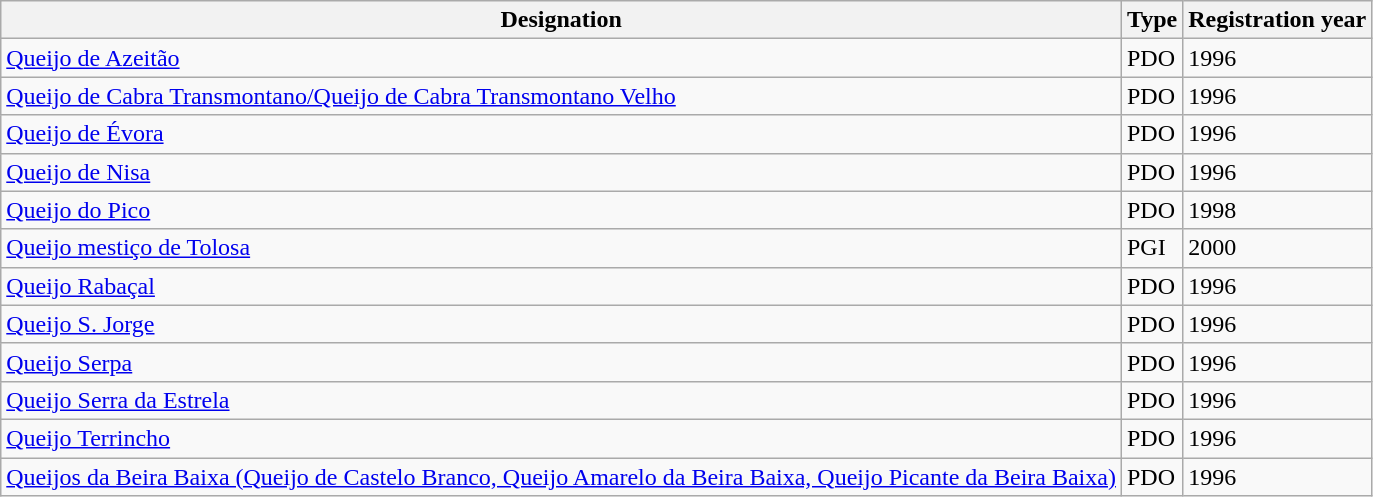<table class="wikitable">
<tr>
<th>Designation</th>
<th>Type</th>
<th>Registration year</th>
</tr>
<tr>
<td><a href='#'>Queijo de Azeitão</a></td>
<td>PDO</td>
<td>1996</td>
</tr>
<tr>
<td><a href='#'>Queijo de Cabra Transmontano/Queijo de Cabra Transmontano Velho</a></td>
<td>PDO</td>
<td>1996</td>
</tr>
<tr>
<td><a href='#'>Queijo de Évora</a></td>
<td>PDO</td>
<td>1996</td>
</tr>
<tr>
<td><a href='#'>Queijo de Nisa</a></td>
<td>PDO</td>
<td>1996</td>
</tr>
<tr>
<td><a href='#'>Queijo do Pico</a></td>
<td>PDO</td>
<td>1998</td>
</tr>
<tr>
<td><a href='#'>Queijo mestiço de Tolosa</a></td>
<td>PGI</td>
<td>2000</td>
</tr>
<tr>
<td><a href='#'>Queijo Rabaçal</a></td>
<td>PDO</td>
<td>1996</td>
</tr>
<tr>
<td><a href='#'>Queijo S. Jorge</a></td>
<td>PDO</td>
<td>1996</td>
</tr>
<tr>
<td><a href='#'>Queijo Serpa</a></td>
<td>PDO</td>
<td>1996</td>
</tr>
<tr>
<td><a href='#'>Queijo Serra da Estrela</a></td>
<td>PDO</td>
<td>1996</td>
</tr>
<tr>
<td><a href='#'>Queijo Terrincho</a></td>
<td>PDO</td>
<td>1996</td>
</tr>
<tr>
<td><a href='#'>Queijos da Beira Baixa (Queijo de Castelo Branco, Queijo Amarelo da Beira Baixa, Queijo Picante da Beira Baixa)</a></td>
<td>PDO</td>
<td>1996</td>
</tr>
</table>
